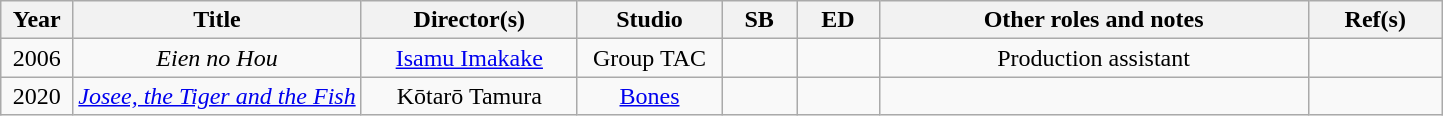<table class="wikitable sortable" style="text-align:center; margin=auto; ">
<tr>
<th scope="col" width=5%>Year</th>
<th scope="col" width=20%>Title</th>
<th scope="col" width=15%>Director(s)</th>
<th scope="col" width=10%>Studio</th>
<th scope="col" class="unsortable">SB</th>
<th scope="col" class="unsortable">ED</th>
<th scope="col" class="unsortable">Other roles and notes</th>
<th scope="col" class="unsortable">Ref(s)</th>
</tr>
<tr>
<td>2006</td>
<td><em>Eien no Hou</em></td>
<td><a href='#'>Isamu Imakake</a></td>
<td>Group TAC</td>
<td></td>
<td></td>
<td>Production assistant</td>
<td></td>
</tr>
<tr>
<td>2020</td>
<td><em><a href='#'>Josee, the Tiger and the Fish</a></em></td>
<td>Kōtarō Tamura</td>
<td><a href='#'>Bones</a></td>
<td></td>
<td></td>
<td></td>
<td></td>
</tr>
</table>
